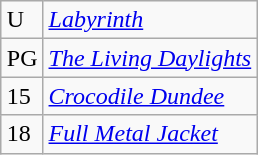<table class="wikitable sortable" style="margin:auto; margin:auto;">
<tr>
<td>U</td>
<td><em><a href='#'>Labyrinth</a></em></td>
</tr>
<tr>
<td>PG</td>
<td><em><a href='#'>The Living Daylights</a></em></td>
</tr>
<tr>
<td>15</td>
<td><em><a href='#'>Crocodile Dundee</a></em></td>
</tr>
<tr>
<td>18</td>
<td><em><a href='#'>Full Metal Jacket</a></em></td>
</tr>
</table>
